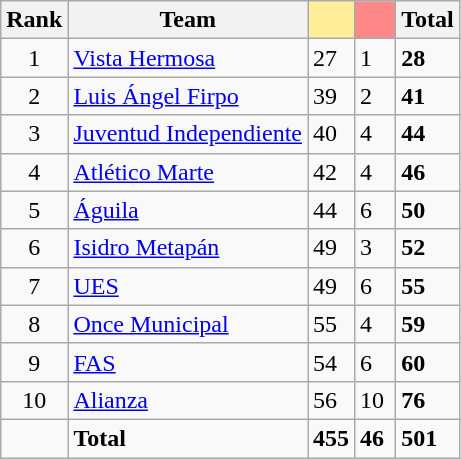<table class="wikitable">
<tr>
<th>Rank</th>
<th>Team</th>
<th width=20 style="background: #FFEE99"></th>
<th width=20 style="background: #FF8888"></th>
<th>Total</th>
</tr>
<tr>
<td align=center>1</td>
<td><a href='#'>Vista Hermosa</a></td>
<td>27</td>
<td>1</td>
<td><strong>28</strong></td>
</tr>
<tr>
<td align=center>2</td>
<td><a href='#'>Luis Ángel Firpo</a></td>
<td>39</td>
<td>2</td>
<td><strong>41</strong></td>
</tr>
<tr>
<td align=center>3</td>
<td><a href='#'>Juventud Independiente</a></td>
<td>40</td>
<td>4</td>
<td><strong>44</strong></td>
</tr>
<tr>
<td align=center>4</td>
<td><a href='#'>Atlético Marte</a></td>
<td>42</td>
<td>4</td>
<td><strong>46</strong></td>
</tr>
<tr>
<td align=center>5</td>
<td><a href='#'>Águila</a></td>
<td>44</td>
<td>6</td>
<td><strong>50</strong></td>
</tr>
<tr>
<td align=center>6</td>
<td><a href='#'>Isidro Metapán</a></td>
<td>49</td>
<td>3</td>
<td><strong>52</strong></td>
</tr>
<tr>
<td align=center>7</td>
<td><a href='#'>UES</a></td>
<td>49</td>
<td>6</td>
<td><strong>55</strong></td>
</tr>
<tr>
<td align=center>8</td>
<td><a href='#'>Once Municipal</a></td>
<td>55</td>
<td>4</td>
<td><strong>59</strong></td>
</tr>
<tr>
<td align=center>9</td>
<td><a href='#'>FAS</a></td>
<td>54</td>
<td>6</td>
<td><strong>60</strong></td>
</tr>
<tr>
<td align=center>10</td>
<td><a href='#'>Alianza</a></td>
<td>56</td>
<td>10</td>
<td><strong>76</strong></td>
</tr>
<tr>
<td></td>
<td><strong>Total</strong></td>
<td><strong>455</strong></td>
<td><strong>46</strong></td>
<td><strong>501</strong></td>
</tr>
</table>
